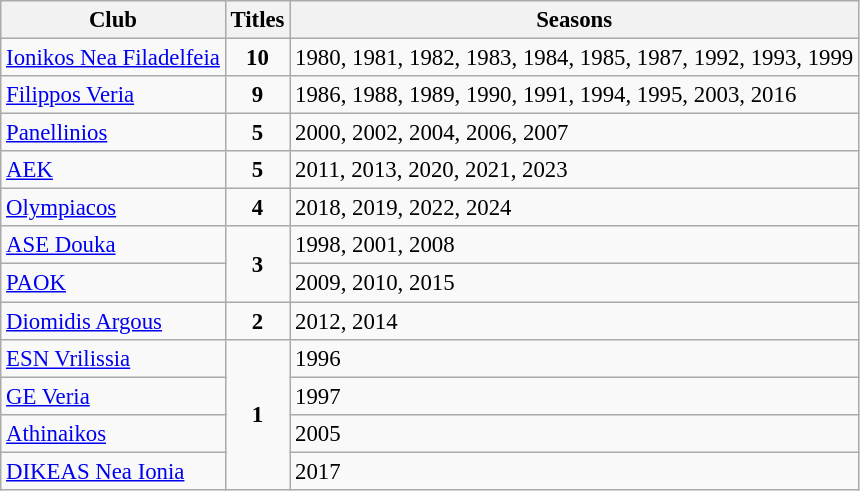<table class="wikitable sortable" style="font-size:95%">
<tr>
<th>Club</th>
<th>Titles</th>
<th>Seasons</th>
</tr>
<tr>
<td> <a href='#'>Ionikos Nea Filadelfeia</a></td>
<td align=center><strong>10</strong></td>
<td>1980, 1981, 1982, 1983, 1984, 1985, 1987, 1992, 1993, 1999</td>
</tr>
<tr>
<td> <a href='#'>Filippos Veria</a></td>
<td align=center><strong>9</strong></td>
<td>1986, 1988, 1989, 1990, 1991, 1994, 1995, 2003, 2016</td>
</tr>
<tr>
<td> <a href='#'>Panellinios</a></td>
<td align=center><strong>5</strong></td>
<td>2000, 2002, 2004, 2006, 2007</td>
</tr>
<tr>
<td> <a href='#'>AEK</a></td>
<td rowspan="1" align="center"><strong>5</strong></td>
<td>2011, 2013, 2020, 2021, 2023</td>
</tr>
<tr>
<td> <a href='#'>Olympiacos</a></td>
<td align=center><strong>4</strong></td>
<td>2018, 2019, 2022, 2024</td>
</tr>
<tr>
<td> <a href='#'>ASE Douka</a></td>
<td rowspan="2" align="center"><strong>3</strong></td>
<td>1998, 2001, 2008</td>
</tr>
<tr>
<td> <a href='#'>PAOK</a></td>
<td>2009, 2010, 2015</td>
</tr>
<tr>
<td> <a href='#'>Diomidis Argous</a></td>
<td align="center"><strong>2</strong></td>
<td>2012, 2014</td>
</tr>
<tr>
<td> <a href='#'>ESN Vrilissia</a></td>
<td rowspan="4" align="center"><strong>1</strong></td>
<td>1996</td>
</tr>
<tr>
<td> <a href='#'>GE Veria</a></td>
<td>1997</td>
</tr>
<tr>
<td> <a href='#'>Athinaikos</a></td>
<td>2005</td>
</tr>
<tr>
<td> <a href='#'>DIKEAS Nea Ionia</a></td>
<td>2017</td>
</tr>
</table>
